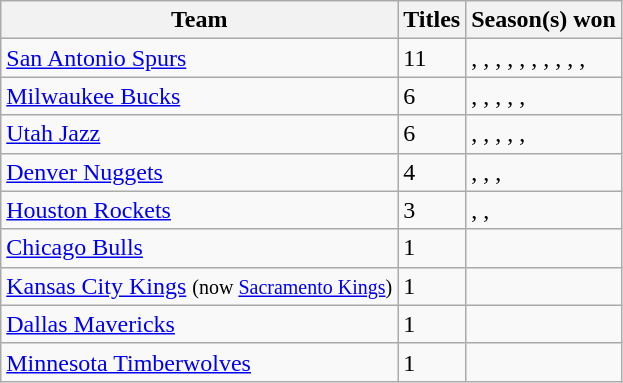<table class="wikitable sortable">
<tr>
<th>Team</th>
<th>Titles</th>
<th>Season(s) won</th>
</tr>
<tr>
<td><a href='#'>San Antonio Spurs</a></td>
<td>11</td>
<td>, , , , , , , , , , </td>
</tr>
<tr>
<td><a href='#'>Milwaukee Bucks</a></td>
<td>6</td>
<td>, , , , , </td>
</tr>
<tr>
<td><a href='#'>Utah Jazz</a></td>
<td>6</td>
<td>, , , , , </td>
</tr>
<tr>
<td><a href='#'>Denver Nuggets</a></td>
<td>4</td>
<td>, , , </td>
</tr>
<tr>
<td><a href='#'>Houston Rockets</a></td>
<td>3</td>
<td>, , </td>
</tr>
<tr>
<td><a href='#'>Chicago Bulls</a></td>
<td>1</td>
<td></td>
</tr>
<tr>
<td><a href='#'>Kansas City Kings</a> <small>(now <a href='#'>Sacramento Kings</a>)</small></td>
<td>1</td>
<td></td>
</tr>
<tr>
<td><a href='#'>Dallas Mavericks</a></td>
<td>1</td>
<td></td>
</tr>
<tr>
<td><a href='#'>Minnesota Timberwolves</a></td>
<td>1</td>
<td></td>
</tr>
</table>
